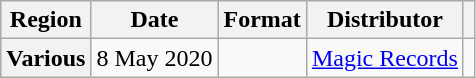<table class="wikitable plainrowheaders">
<tr>
<th>Region</th>
<th>Date</th>
<th>Format</th>
<th>Distributor</th>
<th></th>
</tr>
<tr>
<th scope="row">Various</th>
<td>8 May 2020</td>
<td></td>
<td><a href='#'>Magic Records</a></td>
<td></td>
</tr>
</table>
